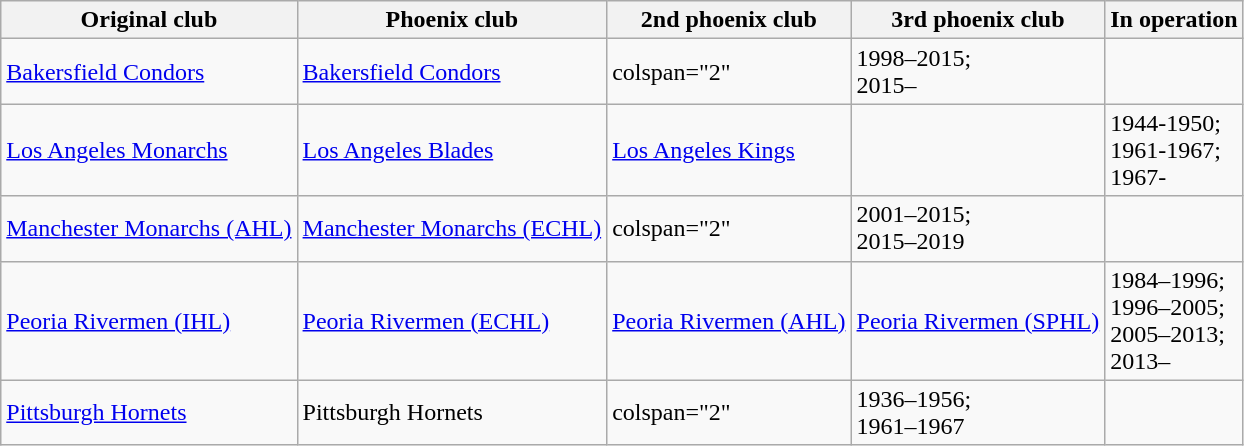<table class="wikitable">
<tr>
<th>Original club</th>
<th>Phoenix club</th>
<th>2nd phoenix club</th>
<th>3rd phoenix club</th>
<th>In operation</th>
</tr>
<tr>
<td><a href='#'>Bakersfield Condors</a></td>
<td><a href='#'>Bakersfield Condors</a></td>
<td>colspan="2" </td>
<td>1998–2015; <br> 2015–</td>
</tr>
<tr>
<td><a href='#'>Los Angeles Monarchs</a></td>
<td><a href='#'>Los Angeles Blades</a></td>
<td><a href='#'>Los Angeles Kings</a></td>
<td></td>
<td>1944-1950; <br> 1961-1967; <br> 1967-</td>
</tr>
<tr>
<td><a href='#'>Manchester Monarchs (AHL)</a></td>
<td><a href='#'>Manchester Monarchs (ECHL)</a></td>
<td>colspan="2" </td>
<td>2001–2015; <br> 2015–2019</td>
</tr>
<tr>
<td><a href='#'>Peoria Rivermen (IHL)</a></td>
<td><a href='#'>Peoria Rivermen (ECHL)</a></td>
<td><a href='#'>Peoria Rivermen (AHL)</a></td>
<td><a href='#'>Peoria Rivermen (SPHL)</a></td>
<td>1984–1996; <br> 1996–2005; <br> 2005–2013; <br> 2013–</td>
</tr>
<tr>
<td><a href='#'>Pittsburgh Hornets</a></td>
<td>Pittsburgh Hornets</td>
<td>colspan="2" </td>
<td>1936–1956;<br> 1961–1967</td>
</tr>
</table>
